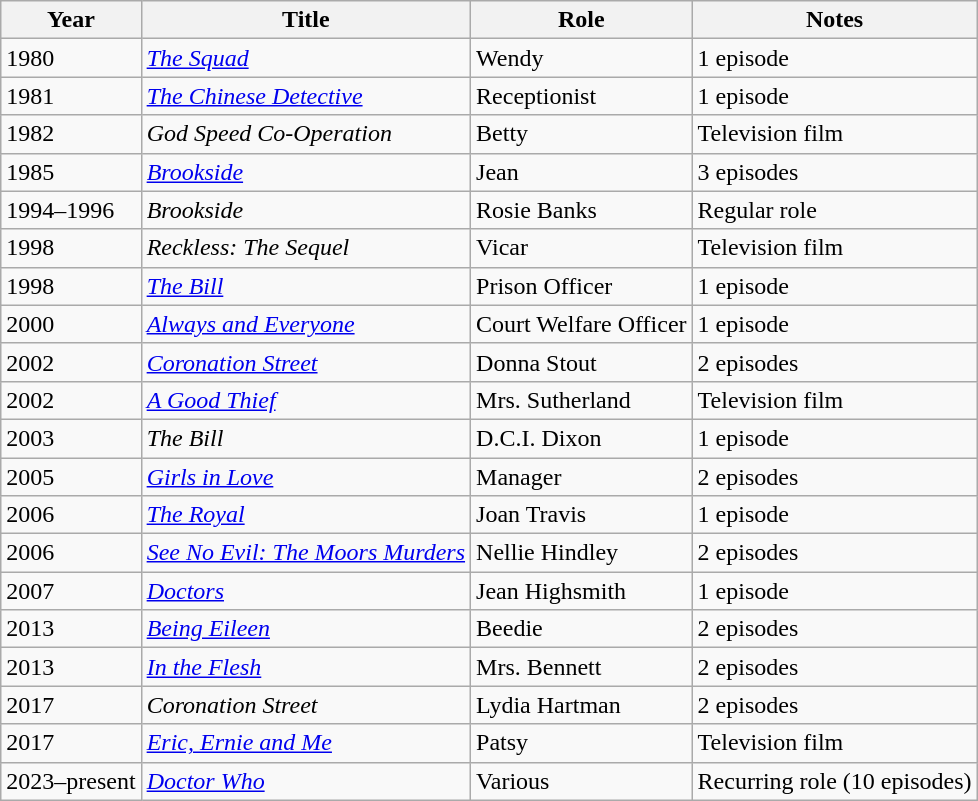<table class="wikitable sortable">
<tr>
<th>Year</th>
<th>Title</th>
<th>Role</th>
<th>Notes</th>
</tr>
<tr>
<td>1980</td>
<td><em><a href='#'>The Squad</a></em></td>
<td>Wendy</td>
<td>1 episode</td>
</tr>
<tr>
<td>1981</td>
<td><em><a href='#'>The Chinese Detective</a></em></td>
<td>Receptionist</td>
<td>1 episode</td>
</tr>
<tr>
<td>1982</td>
<td><em>God Speed Co-Operation</em></td>
<td>Betty</td>
<td>Television film</td>
</tr>
<tr>
<td>1985</td>
<td><em><a href='#'>Brookside</a></em></td>
<td>Jean</td>
<td>3 episodes</td>
</tr>
<tr>
<td>1994–1996</td>
<td><em>Brookside</em></td>
<td>Rosie Banks</td>
<td>Regular role</td>
</tr>
<tr>
<td>1998</td>
<td><em>Reckless: The Sequel</em></td>
<td>Vicar</td>
<td>Television film</td>
</tr>
<tr>
<td>1998</td>
<td><em><a href='#'>The Bill</a></em></td>
<td>Prison Officer</td>
<td>1 episode</td>
</tr>
<tr>
<td>2000</td>
<td><em><a href='#'>Always and Everyone</a></em></td>
<td>Court Welfare Officer</td>
<td>1 episode</td>
</tr>
<tr>
<td>2002</td>
<td><em><a href='#'>Coronation Street</a></em></td>
<td>Donna Stout</td>
<td>2 episodes</td>
</tr>
<tr>
<td>2002</td>
<td><em><a href='#'>A Good Thief</a></em></td>
<td>Mrs. Sutherland</td>
<td>Television film</td>
</tr>
<tr>
<td>2003</td>
<td><em>The Bill</em></td>
<td>D.C.I. Dixon</td>
<td>1 episode</td>
</tr>
<tr>
<td>2005</td>
<td><em><a href='#'>Girls in Love</a></em></td>
<td>Manager</td>
<td>2 episodes</td>
</tr>
<tr>
<td>2006</td>
<td><em><a href='#'>The Royal</a></em></td>
<td>Joan Travis</td>
<td>1 episode</td>
</tr>
<tr>
<td>2006</td>
<td><em><a href='#'>See No Evil: The Moors Murders</a></em></td>
<td>Nellie Hindley</td>
<td>2 episodes</td>
</tr>
<tr>
<td>2007</td>
<td><em><a href='#'>Doctors</a></em></td>
<td>Jean Highsmith</td>
<td>1 episode</td>
</tr>
<tr>
<td>2013</td>
<td><em><a href='#'>Being Eileen</a></em></td>
<td>Beedie</td>
<td>2 episodes</td>
</tr>
<tr>
<td>2013</td>
<td><em><a href='#'>In the Flesh</a></em></td>
<td>Mrs. Bennett</td>
<td>2 episodes</td>
</tr>
<tr>
<td>2017</td>
<td><em>Coronation Street</em></td>
<td>Lydia Hartman</td>
<td>2 episodes</td>
</tr>
<tr>
<td>2017</td>
<td><em><a href='#'>Eric, Ernie and Me</a></em></td>
<td>Patsy</td>
<td>Television film</td>
</tr>
<tr>
<td>2023–present</td>
<td><em><a href='#'>Doctor Who</a></em></td>
<td>Various</td>
<td>Recurring role (10 episodes)</td>
</tr>
</table>
